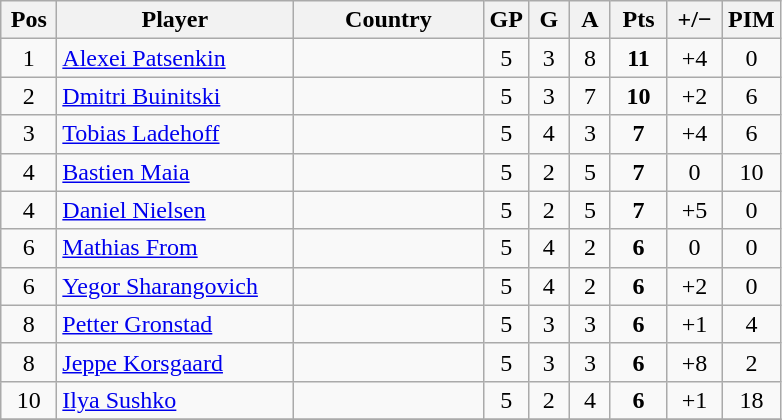<table class="wikitable sortable" style="text-align: center;">
<tr>
<th width=30>Pos</th>
<th width=150>Player</th>
<th width=120>Country</th>
<th width=20>GP</th>
<th width=20>G</th>
<th width=20>A</th>
<th width=30>Pts</th>
<th width=30>+/−</th>
<th width=30>PIM</th>
</tr>
<tr>
<td>1</td>
<td align=left><a href='#'>Alexei Patsenkin</a></td>
<td align=left></td>
<td>5</td>
<td>3</td>
<td>8</td>
<td><strong>11</strong></td>
<td>+4</td>
<td>0</td>
</tr>
<tr>
<td>2</td>
<td align=left><a href='#'>Dmitri Buinitski</a></td>
<td align=left></td>
<td>5</td>
<td>3</td>
<td>7</td>
<td><strong>10</strong></td>
<td>+2</td>
<td>6</td>
</tr>
<tr>
<td>3</td>
<td align=left><a href='#'>Tobias Ladehoff</a></td>
<td align=left></td>
<td>5</td>
<td>4</td>
<td>3</td>
<td><strong>7</strong></td>
<td>+4</td>
<td>6</td>
</tr>
<tr>
<td>4</td>
<td align=left><a href='#'>Bastien Maia</a></td>
<td align=left></td>
<td>5</td>
<td>2</td>
<td>5</td>
<td><strong>7</strong></td>
<td>0</td>
<td>10</td>
</tr>
<tr>
<td>4</td>
<td align=left><a href='#'>Daniel Nielsen</a></td>
<td align=left></td>
<td>5</td>
<td>2</td>
<td>5</td>
<td><strong>7</strong></td>
<td>+5</td>
<td>0</td>
</tr>
<tr>
<td>6</td>
<td align=left><a href='#'>Mathias From</a></td>
<td align=left></td>
<td>5</td>
<td>4</td>
<td>2</td>
<td><strong>6</strong></td>
<td>0</td>
<td>0</td>
</tr>
<tr>
<td>6</td>
<td align=left><a href='#'>Yegor Sharangovich</a></td>
<td align=left></td>
<td>5</td>
<td>4</td>
<td>2</td>
<td><strong>6</strong></td>
<td>+2</td>
<td>0</td>
</tr>
<tr>
<td>8</td>
<td align=left><a href='#'>Petter Gronstad</a></td>
<td align=left></td>
<td>5</td>
<td>3</td>
<td>3</td>
<td><strong>6</strong></td>
<td>+1</td>
<td>4</td>
</tr>
<tr>
<td>8</td>
<td align=left><a href='#'>Jeppe Korsgaard</a></td>
<td align=left></td>
<td>5</td>
<td>3</td>
<td>3</td>
<td><strong>6</strong></td>
<td>+8</td>
<td>2</td>
</tr>
<tr>
<td>10</td>
<td align=left><a href='#'>Ilya Sushko</a></td>
<td align=left></td>
<td>5</td>
<td>2</td>
<td>4</td>
<td><strong>6</strong></td>
<td>+1</td>
<td>18</td>
</tr>
<tr>
</tr>
</table>
